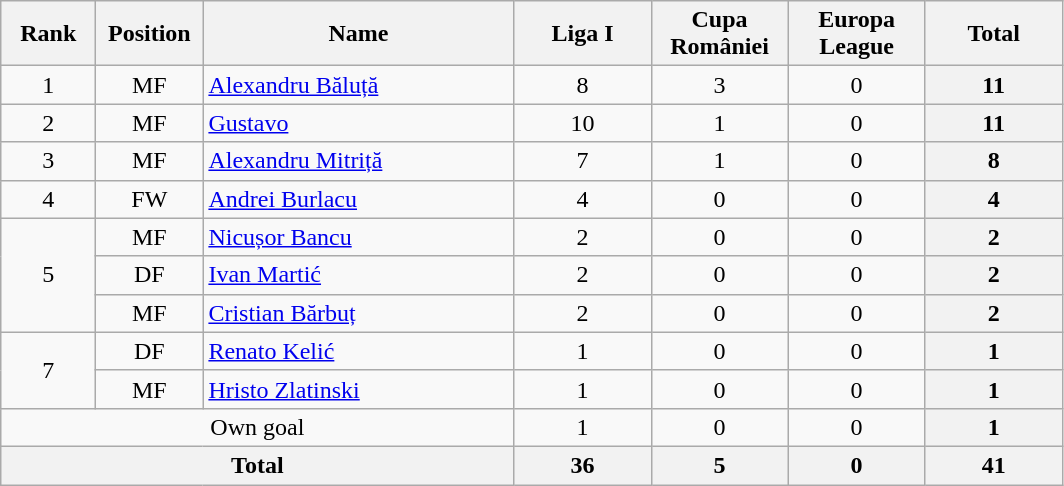<table class="wikitable" style="text-align:center;">
<tr>
<th style="width:56px;">Rank</th>
<th style="width:64px;">Position</th>
<th style="width:200px;">Name</th>
<th style="width:84px;">Liga I</th>
<th style="width:84px;">Cupa României</th>
<th style="width:84px;">Europa League</th>
<th style="width:84px;">Total</th>
</tr>
<tr>
<td>1</td>
<td>MF</td>
<td align="left"> <a href='#'>Alexandru Băluță</a></td>
<td>8</td>
<td>3</td>
<td>0</td>
<th>11</th>
</tr>
<tr>
<td>2</td>
<td>MF</td>
<td align="left"> <a href='#'>Gustavo</a></td>
<td>10</td>
<td>1</td>
<td>0</td>
<th>11</th>
</tr>
<tr>
<td>3</td>
<td>MF</td>
<td align="left"> <a href='#'>Alexandru Mitriță</a></td>
<td>7</td>
<td>1</td>
<td>0</td>
<th>8</th>
</tr>
<tr>
<td>4</td>
<td>FW</td>
<td align="left"> <a href='#'>Andrei Burlacu</a></td>
<td>4</td>
<td>0</td>
<td>0</td>
<th>4</th>
</tr>
<tr>
<td rowspan="3">5</td>
<td>MF</td>
<td align="left"> <a href='#'>Nicușor Bancu</a></td>
<td>2</td>
<td>0</td>
<td>0</td>
<th>2</th>
</tr>
<tr>
<td>DF</td>
<td align="left"> <a href='#'>Ivan Martić</a></td>
<td>2</td>
<td>0</td>
<td>0</td>
<th>2</th>
</tr>
<tr>
<td>MF</td>
<td align="left"> <a href='#'>Cristian Bărbuț</a></td>
<td>2</td>
<td>0</td>
<td>0</td>
<th>2</th>
</tr>
<tr>
<td rowspan="2">7</td>
<td>DF</td>
<td align="left"> <a href='#'>Renato Kelić</a></td>
<td>1</td>
<td>0</td>
<td>0</td>
<th>1</th>
</tr>
<tr>
<td>MF</td>
<td align="left"> <a href='#'>Hristo Zlatinski</a></td>
<td>1</td>
<td>0</td>
<td>0</td>
<th>1</th>
</tr>
<tr>
<td colspan="3">Own goal</td>
<td>1</td>
<td>0</td>
<td>0</td>
<th>1</th>
</tr>
<tr>
<th colspan="3">Total</th>
<th>36</th>
<th>5</th>
<th>0</th>
<th>41</th>
</tr>
</table>
